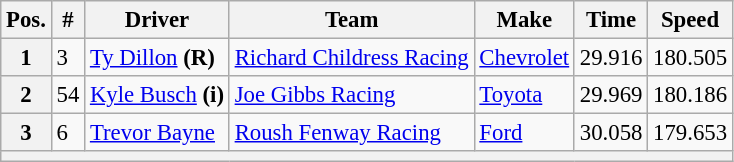<table class="wikitable" style="font-size:95%">
<tr>
<th>Pos.</th>
<th>#</th>
<th>Driver</th>
<th>Team</th>
<th>Make</th>
<th>Time</th>
<th>Speed</th>
</tr>
<tr>
<th>1</th>
<td>3</td>
<td><a href='#'>Ty Dillon</a> <strong>(R)</strong></td>
<td><a href='#'>Richard Childress Racing</a></td>
<td><a href='#'>Chevrolet</a></td>
<td>29.916</td>
<td>180.505</td>
</tr>
<tr>
<th>2</th>
<td>54</td>
<td><a href='#'>Kyle Busch</a> <strong>(i)</strong></td>
<td><a href='#'>Joe Gibbs Racing</a></td>
<td><a href='#'>Toyota</a></td>
<td>29.969</td>
<td>180.186</td>
</tr>
<tr>
<th>3</th>
<td>6</td>
<td><a href='#'>Trevor Bayne</a></td>
<td><a href='#'>Roush Fenway Racing</a></td>
<td><a href='#'>Ford</a></td>
<td>30.058</td>
<td>179.653</td>
</tr>
<tr>
<th colspan="7"></th>
</tr>
</table>
